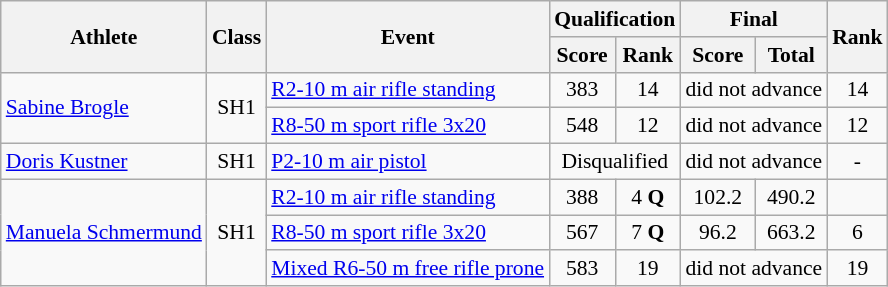<table class="wikitable" style="font-size:90%">
<tr>
<th rowspan="2">Athlete</th>
<th rowspan="2">Class</th>
<th rowspan="2">Event</th>
<th colspan="2">Qualification</th>
<th colspan="2">Final</th>
<th rowspan="2">Rank</th>
</tr>
<tr>
<th>Score</th>
<th>Rank</th>
<th>Score</th>
<th>Total</th>
</tr>
<tr>
<td rowspan="2"><a href='#'>Sabine Brogle</a></td>
<td rowspan="2" style="text-align:center;">SH1</td>
<td><a href='#'>R2-10 m air rifle standing</a></td>
<td style="text-align:center;">383</td>
<td style="text-align:center;">14</td>
<td style="text-align:center;" colspan="2">did not advance</td>
<td style="text-align:center;">14</td>
</tr>
<tr>
<td><a href='#'>R8-50 m sport rifle 3x20</a></td>
<td style="text-align:center;">548</td>
<td style="text-align:center;">12</td>
<td style="text-align:center;" colspan="2">did not advance</td>
<td style="text-align:center;">12</td>
</tr>
<tr>
<td><a href='#'>Doris Kustner</a></td>
<td align=center>SH1</td>
<td><a href='#'>P2-10 m air pistol</a></td>
<td style="text-align:center;" colspan="2">Disqualified</td>
<td style="text-align:center;" colspan="2">did not advance</td>
<td style="text-align:center;">-</td>
</tr>
<tr>
<td rowspan="3"><a href='#'>Manuela Schmermund</a></td>
<td rowspan="3" style="text-align:center;">SH1</td>
<td><a href='#'>R2-10 m air rifle standing</a></td>
<td style="text-align:center;">388</td>
<td style="text-align:center;">4 <strong>Q</strong></td>
<td style="text-align:center;">102.2</td>
<td style="text-align:center;">490.2</td>
<td style="text-align:center;"></td>
</tr>
<tr>
<td><a href='#'>R8-50 m sport rifle 3x20</a></td>
<td style="text-align:center;">567</td>
<td style="text-align:center;">7 <strong>Q</strong></td>
<td style="text-align:center;">96.2</td>
<td style="text-align:center;">663.2</td>
<td style="text-align:center;">6</td>
</tr>
<tr>
<td><a href='#'>Mixed R6-50 m free rifle prone</a></td>
<td style="text-align:center;">583</td>
<td style="text-align:center;">19</td>
<td style="text-align:center;" colspan="2">did not advance</td>
<td style="text-align:center;">19</td>
</tr>
</table>
